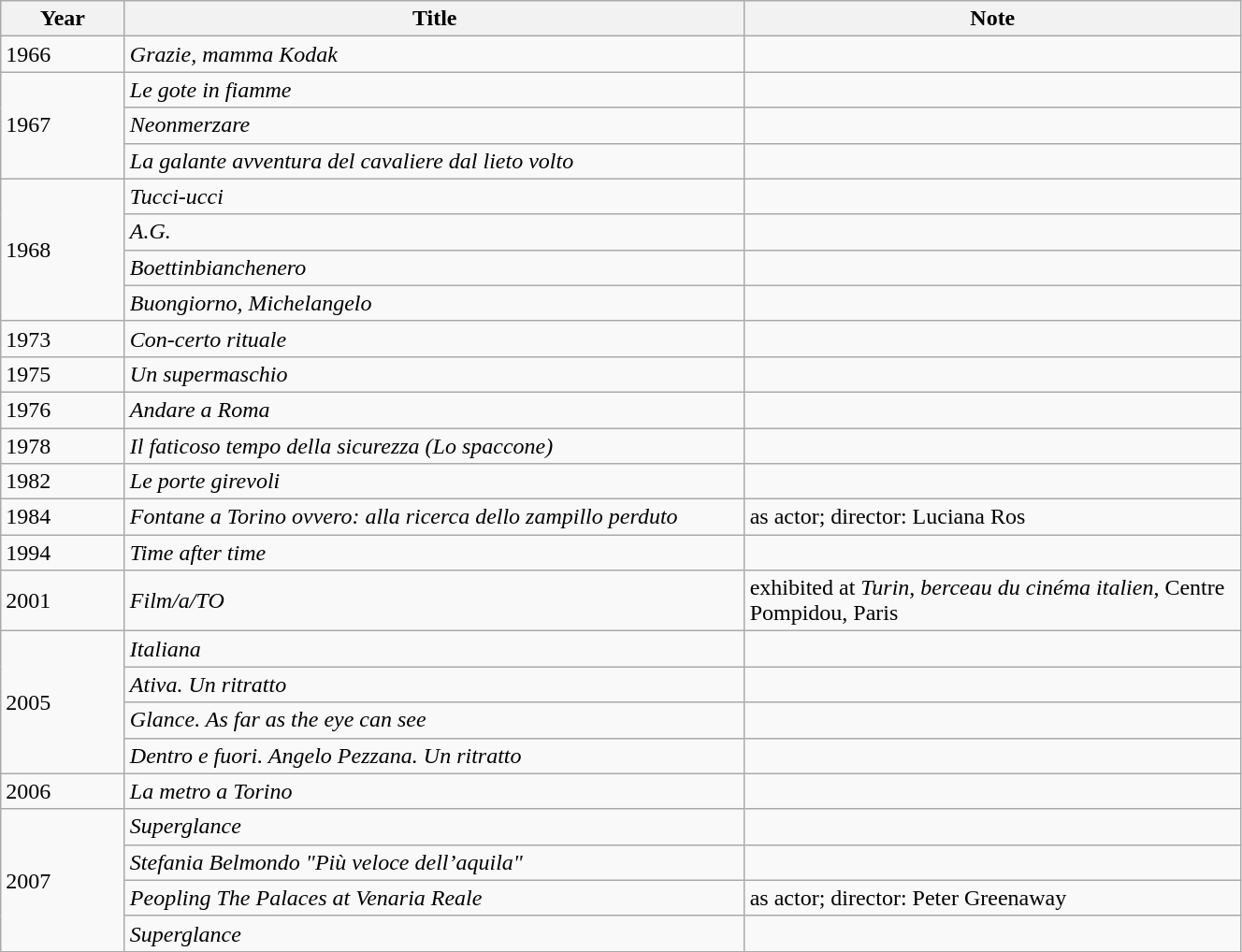<table width="70%" class="wikitable">
<tr>
<th width="10%">Year</th>
<th width="50%">Title</th>
<th width="40%">Note</th>
</tr>
<tr>
<td>1966</td>
<td><em>Grazie, mamma Kodak</em></td>
<td></td>
</tr>
<tr>
<td rowspan=3>1967</td>
<td><em>Le gote in fiamme</em></td>
<td></td>
</tr>
<tr>
<td><em>Neonmerzare</em></td>
<td></td>
</tr>
<tr>
<td><em>La galante avventura del cavaliere dal lieto volto</em></td>
<td></td>
</tr>
<tr>
<td rowspan=4>1968</td>
<td><em>Tucci-ucci</em></td>
<td></td>
</tr>
<tr>
<td><em>A.G.</em></td>
<td></td>
</tr>
<tr>
<td><em>Boettinbianchenero</em></td>
<td></td>
</tr>
<tr>
<td><em>Buongiorno, Michelangelo</em></td>
<td></td>
</tr>
<tr>
<td>1973</td>
<td><em>Con-certo rituale</em></td>
<td></td>
</tr>
<tr>
<td>1975</td>
<td><em>Un supermaschio</em></td>
<td></td>
</tr>
<tr>
<td>1976</td>
<td><em>Andare a Roma</em></td>
<td></td>
</tr>
<tr>
<td>1978</td>
<td><em>Il faticoso tempo della sicurezza (Lo spaccone)</em></td>
<td></td>
</tr>
<tr>
<td>1982</td>
<td><em>Le porte girevoli</em></td>
<td></td>
</tr>
<tr>
<td>1984</td>
<td><em>Fontane a Torino ovvero: alla ricerca dello zampillo perduto</em></td>
<td>as actor; director: Luciana Ros</td>
</tr>
<tr>
<td>1994</td>
<td><em>Time after time</em></td>
<td></td>
</tr>
<tr>
<td>2001</td>
<td><em>Film/a/TO</em></td>
<td>exhibited at <em>Turin, berceau du cinéma italien</em>, Centre Pompidou, Paris</td>
</tr>
<tr>
<td rowspan=4>2005</td>
<td><em>Italiana</em></td>
<td></td>
</tr>
<tr>
<td><em>Ativa. Un ritratto</em></td>
<td></td>
</tr>
<tr>
<td><em>Glance. As far as the eye can see</em></td>
<td></td>
</tr>
<tr>
<td><em>Dentro e fuori. Angelo Pezzana. Un ritratto</em></td>
<td></td>
</tr>
<tr>
<td>2006</td>
<td><em>La metro a Torino</em></td>
<td></td>
</tr>
<tr>
<td rowspan=4>2007</td>
<td><em>Superglance</em></td>
<td></td>
</tr>
<tr>
<td><em>Stefania Belmondo "Più veloce dell’aquila"</em></td>
<td></td>
</tr>
<tr>
<td><em>Peopling The Palaces at Venaria Reale</em></td>
<td>as actor; director: Peter Greenaway</td>
</tr>
<tr>
<td><em>Superglance</em></td>
<td></td>
</tr>
<tr>
</tr>
</table>
